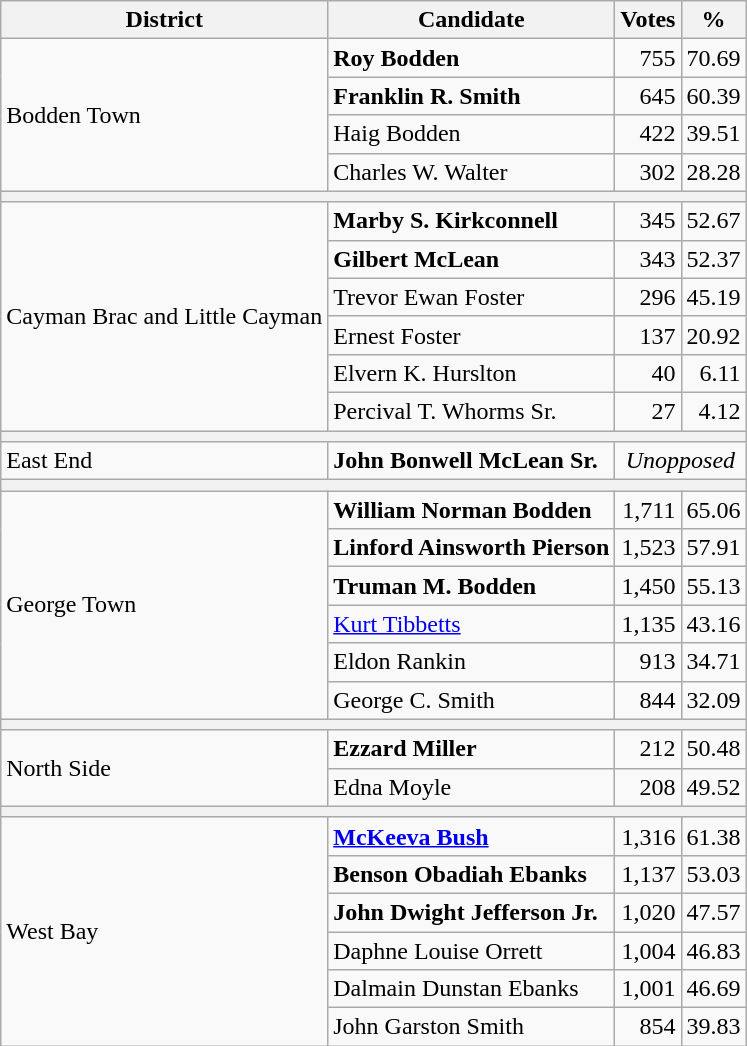<table class=wikitable style=text-align:right>
<tr>
<th>District</th>
<th>Candidate</th>
<th>Votes</th>
<th>%</th>
</tr>
<tr>
<td align=left rowspan=4>Bodden Town</td>
<td align=left><strong>Roy Bodden</strong></td>
<td>755</td>
<td>70.69</td>
</tr>
<tr>
<td align=left><strong>Franklin R. Smith</strong></td>
<td>645</td>
<td>60.39</td>
</tr>
<tr>
<td align=left>Haig Bodden</td>
<td>422</td>
<td>39.51</td>
</tr>
<tr>
<td align=left>Charles W. Walter</td>
<td>302</td>
<td>28.28</td>
</tr>
<tr>
<th Colspan=6></th>
</tr>
<tr>
<td align=left rowspan=6>Cayman Brac and Little Cayman</td>
<td align=left><strong>Marby S. Kirkconnell</strong></td>
<td>345</td>
<td>52.67</td>
</tr>
<tr>
<td align=left><strong>Gilbert McLean</strong></td>
<td>343</td>
<td>52.37</td>
</tr>
<tr>
<td align=left>Trevor Ewan Foster</td>
<td>296</td>
<td>45.19</td>
</tr>
<tr>
<td align=left>Ernest Foster</td>
<td>137</td>
<td>20.92</td>
</tr>
<tr>
<td align=left>Elvern K. Hurslton</td>
<td>40</td>
<td>6.11</td>
</tr>
<tr>
<td align=left>Percival T. Whorms Sr.</td>
<td>27</td>
<td>4.12</td>
</tr>
<tr>
<th Colspan=6></th>
</tr>
<tr>
<td align=left>East End</td>
<td align=left><strong>John Bonwell McLean Sr.</strong></td>
<td colspan=2 align=center><em>Unopposed</em></td>
</tr>
<tr>
<th Colspan=6></th>
</tr>
<tr>
<td align=left rowspan=6>George Town</td>
<td align=left><strong>William Norman Bodden</strong></td>
<td>1,711</td>
<td>65.06</td>
</tr>
<tr>
<td align=left><strong>Linford Ainsworth Pierson</strong></td>
<td>1,523</td>
<td>57.91</td>
</tr>
<tr>
<td align=left><strong>Truman M. Bodden</strong></td>
<td>1,450</td>
<td>55.13</td>
</tr>
<tr>
<td align=left><a href='#'>Kurt Tibbetts</a></td>
<td>1,135</td>
<td>43.16</td>
</tr>
<tr>
<td align=left>Eldon Rankin</td>
<td>913</td>
<td>34.71</td>
</tr>
<tr>
<td align=left>George C. Smith</td>
<td>844</td>
<td>32.09</td>
</tr>
<tr>
<th Colspan=6></th>
</tr>
<tr>
<td align=left rowspan=2>North Side</td>
<td align=left><strong>Ezzard Miller</strong></td>
<td>212</td>
<td>50.48</td>
</tr>
<tr>
<td align=left>Edna Moyle</td>
<td>208</td>
<td>49.52</td>
</tr>
<tr>
<th Colspan=6></th>
</tr>
<tr>
<td align=left rowspan=6>West Bay</td>
<td align=left><strong><a href='#'>McKeeva Bush</a></strong></td>
<td>1,316</td>
<td>61.38</td>
</tr>
<tr>
<td align=left><strong>Benson Obadiah Ebanks</strong></td>
<td>1,137</td>
<td>53.03</td>
</tr>
<tr>
<td align=left><strong>John Dwight Jefferson Jr.</strong></td>
<td>1,020</td>
<td>47.57</td>
</tr>
<tr>
<td align=left>Daphne Louise Orrett</td>
<td>1,004</td>
<td>46.83</td>
</tr>
<tr>
<td align=left>Dalmain Dunstan Ebanks</td>
<td>1,001</td>
<td>46.69</td>
</tr>
<tr>
<td align=left>John Garston Smith</td>
<td>854</td>
<td>39.83</td>
</tr>
</table>
